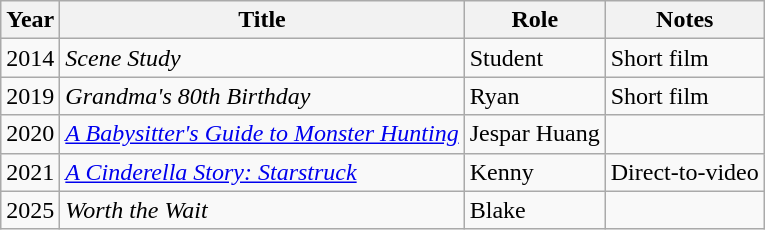<table class="wikitable sortable">
<tr>
<th>Year</th>
<th>Title</th>
<th class="unsortable">Role</th>
<th class="unsortable">Notes</th>
</tr>
<tr>
<td>2014</td>
<td><em>Scene Study</em></td>
<td>Student</td>
<td>Short film</td>
</tr>
<tr>
<td>2019</td>
<td><em>Grandma's 80th Birthday</em></td>
<td>Ryan</td>
<td>Short film</td>
</tr>
<tr>
<td>2020</td>
<td><em><a href='#'>A Babysitter's Guide to Monster Hunting</a></em></td>
<td>Jespar Huang</td>
<td></td>
</tr>
<tr>
<td>2021</td>
<td><em><a href='#'>A Cinderella Story: Starstruck</a></em></td>
<td>Kenny</td>
<td>Direct-to-video</td>
</tr>
<tr>
<td>2025</td>
<td><em>Worth the Wait</em></td>
<td>Blake</td>
<td></td>
</tr>
</table>
